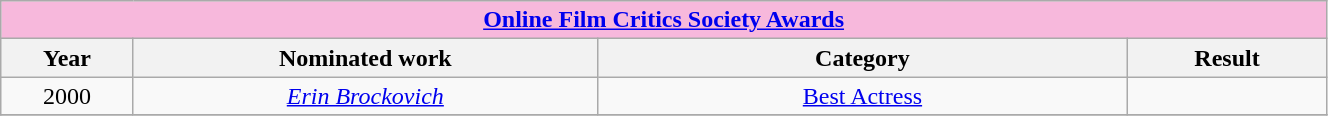<table width="70%" class="wikitable sortable">
<tr>
<th colspan="4" style="background: #F7B8DC;" align="center"><a href='#'>Online Film Critics Society Awards</a></th>
</tr>
<tr>
<th width="10%">Year</th>
<th width="35%">Nominated work</th>
<th width="40%">Category</th>
<th width="15%">Result</th>
</tr>
<tr>
<td align="center">2000</td>
<td align="center"><em><a href='#'>Erin Brockovich</a></em></td>
<td align="center"><a href='#'>Best Actress</a></td>
<td></td>
</tr>
<tr>
</tr>
</table>
